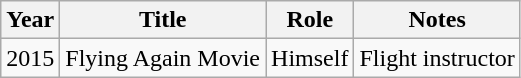<table class="wikitable sortable">
<tr>
<th>Year</th>
<th>Title</th>
<th>Role</th>
<th>Notes</th>
</tr>
<tr>
<td>2015</td>
<td>Flying Again Movie</td>
<td>Himself</td>
<td>Flight instructor</td>
</tr>
</table>
